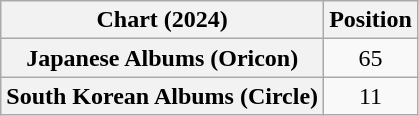<table class="wikitable sortable plainrowheaders" style="text-align:center">
<tr>
<th scope="col">Chart (2024)</th>
<th scope="col">Position</th>
</tr>
<tr>
<th scope="row">Japanese Albums (Oricon)</th>
<td>65</td>
</tr>
<tr>
<th scope="row">South Korean Albums (Circle)</th>
<td>11</td>
</tr>
</table>
